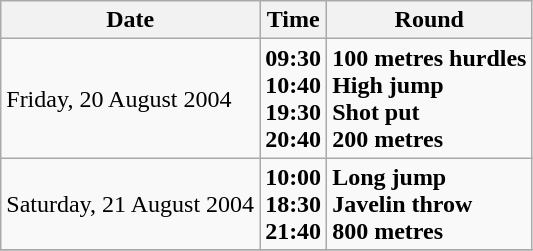<table class="wikitable">
<tr>
<th>Date</th>
<th>Time</th>
<th>Round</th>
</tr>
<tr>
<td>Friday, 20 August 2004</td>
<td><strong>09:30</strong><br><strong>10:40</strong><br><strong>19:30</strong><br><strong>20:40</strong></td>
<td><strong>100 metres hurdles<br>High jump<br>Shot put<br>200 metres</strong></td>
</tr>
<tr>
<td>Saturday, 21 August 2004</td>
<td><strong>10:00</strong><br><strong>18:30</strong><br><strong>21:40</strong></td>
<td><strong>Long jump<br>Javelin throw<br>800 metres</strong></td>
</tr>
<tr>
</tr>
</table>
